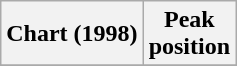<table class="wikitable plainrowheaders" style="text-align:center">
<tr>
<th scope="col">Chart (1998)</th>
<th scope="col">Peak<br>position</th>
</tr>
<tr>
</tr>
</table>
